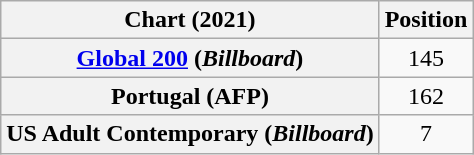<table class="wikitable sortable plainrowheaders" style="text-align:center">
<tr>
<th scope="col">Chart (2021)</th>
<th scope="col">Position</th>
</tr>
<tr>
<th scope="row"><a href='#'>Global 200</a> (<em>Billboard</em>)</th>
<td>145</td>
</tr>
<tr>
<th scope="row">Portugal (AFP)</th>
<td>162</td>
</tr>
<tr>
<th scope="row">US Adult Contemporary (<em>Billboard</em>)</th>
<td>7</td>
</tr>
</table>
